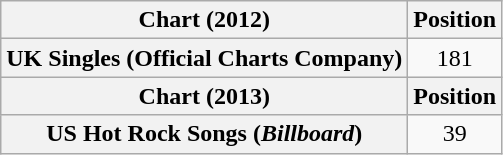<table class="wikitable plainrowheaders sortable" style="text-align:center">
<tr>
<th scope="col">Chart (2012)</th>
<th scope="col">Position</th>
</tr>
<tr>
<th scope="row">UK Singles (Official Charts Company)</th>
<td>181</td>
</tr>
<tr>
<th>Chart (2013)</th>
<th>Position</th>
</tr>
<tr>
<th scope="row">US Hot Rock Songs (<em>Billboard</em>)</th>
<td>39</td>
</tr>
</table>
